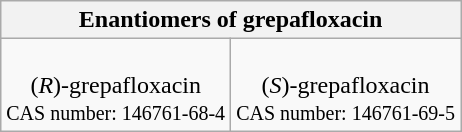<table class="wikitable" style="text-align:center">
<tr class="hintergrundfarbe6">
<th colspan="2">Enantiomers of grepafloxacin</th>
</tr>
<tr>
<td><br>(<em>R</em>)-grepafloxacin<br><small> CAS number: 146761-68-4</small></td>
<td><br>(<em>S</em>)-grepafloxacin<br><small> CAS number: 146761-69-5</small></td>
</tr>
</table>
